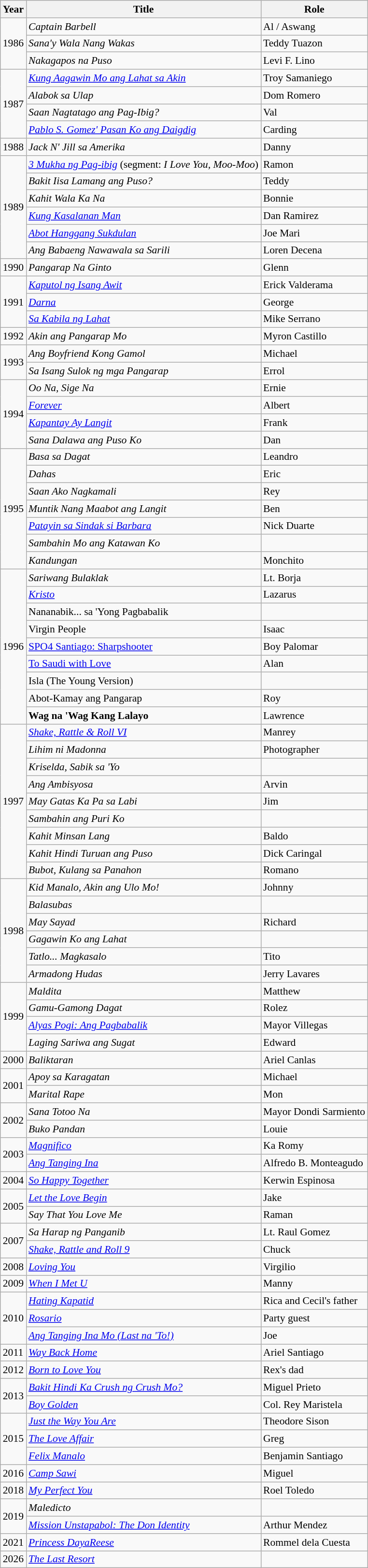<table class="wikitable" style="font-size: 90%;">
<tr>
<th>Year</th>
<th>Title</th>
<th>Role</th>
</tr>
<tr>
<td rowspan="3">1986</td>
<td><em>Captain Barbell</em></td>
<td>Al / Aswang</td>
</tr>
<tr>
<td><em>Sana'y Wala Nang Wakas</em></td>
<td>Teddy Tuazon</td>
</tr>
<tr>
<td><em>Nakagapos na Puso</em></td>
<td>Levi F. Lino</td>
</tr>
<tr>
<td rowspan="4">1987</td>
<td><em><a href='#'>Kung Aagawin Mo ang Lahat sa Akin</a></em></td>
<td>Troy Samaniego</td>
</tr>
<tr>
<td><em>Alabok sa Ulap</em></td>
<td>Dom Romero</td>
</tr>
<tr>
<td><em>Saan Nagtatago ang Pag-Ibig?</em></td>
<td>Val</td>
</tr>
<tr>
<td><em><a href='#'>Pablo S. Gomez' Pasan Ko ang Daigdig</a></em></td>
<td>Carding</td>
</tr>
<tr>
<td>1988</td>
<td><em>Jack N' Jill sa Amerika</em></td>
<td>Danny</td>
</tr>
<tr>
<td rowspan="6">1989</td>
<td><em><a href='#'>3 Mukha ng Pag-ibig</a></em> (segment: <em>I Love You, Moo-Moo</em>)</td>
<td>Ramon</td>
</tr>
<tr>
<td><em>Bakit Iisa Lamang ang Puso?</em></td>
<td>Teddy</td>
</tr>
<tr>
<td><em>Kahit Wala Ka Na</em></td>
<td>Bonnie</td>
</tr>
<tr>
<td><em><a href='#'>Kung Kasalanan Man</a></em></td>
<td>Dan Ramirez</td>
</tr>
<tr>
<td><em><a href='#'>Abot Hanggang Sukdulan</a></em></td>
<td>Joe Mari</td>
</tr>
<tr>
<td><em>Ang Babaeng Nawawala sa Sarili</em></td>
<td>Loren Decena</td>
</tr>
<tr>
<td>1990</td>
<td><em>Pangarap Na Ginto</em></td>
<td>Glenn</td>
</tr>
<tr>
<td rowspan="3">1991</td>
<td><em><a href='#'>Kaputol ng Isang Awit</a></em></td>
<td>Erick Valderama</td>
</tr>
<tr>
<td><em><a href='#'>Darna</a></em></td>
<td>George</td>
</tr>
<tr>
<td><em><a href='#'>Sa Kabila ng Lahat</a></em></td>
<td>Mike Serrano</td>
</tr>
<tr>
<td>1992</td>
<td><em>Akin ang Pangarap Mo</em></td>
<td>Myron Castillo</td>
</tr>
<tr>
<td rowspan="2">1993</td>
<td><em>Ang Boyfriend Kong Gamol</em></td>
<td>Michael</td>
</tr>
<tr>
<td><em>Sa Isang Sulok ng mga Pangarap</em></td>
<td>Errol</td>
</tr>
<tr>
<td rowspan="4">1994</td>
<td><em>Oo Na, Sige Na</em></td>
<td>Ernie</td>
</tr>
<tr>
<td><em><a href='#'>Forever</a></em></td>
<td>Albert</td>
</tr>
<tr>
<td><em><a href='#'>Kapantay Ay Langit</a></em></td>
<td>Frank</td>
</tr>
<tr>
<td><em>Sana Dalawa ang Puso Ko</em></td>
<td>Dan</td>
</tr>
<tr>
<td rowspan="7">1995</td>
<td><em>Basa sa Dagat</em></td>
<td>Leandro</td>
</tr>
<tr>
<td><em>Dahas</em></td>
<td>Eric</td>
</tr>
<tr>
<td><em>Saan Ako Nagkamali</em></td>
<td>Rey</td>
</tr>
<tr>
<td><em>Muntik Nang Maabot ang Langit</em></td>
<td>Ben</td>
</tr>
<tr>
<td><em><a href='#'>Patayin sa Sindak si Barbara</a></em></td>
<td>Nick Duarte</td>
</tr>
<tr>
<td><em>Sambahin Mo ang Katawan Ko</em></td>
<td></td>
</tr>
<tr>
<td><em>Kandungan</em></td>
<td>Monchito</td>
</tr>
<tr>
<td rowspan="9">1996</td>
<td><em>Sariwang Bulaklak</em></td>
<td>Lt. Borja</td>
</tr>
<tr>
<td><em><a href='#'>Kristo</a></td>
<td>Lazarus</td>
</tr>
<tr>
<td></em>Nananabik... sa 'Yong Pagbabalik<em></td>
<td></td>
</tr>
<tr>
<td></em>Virgin People<em></td>
<td>Isaac</td>
</tr>
<tr>
<td></em><a href='#'>SPO4 Santiago: Sharpshooter</a><em></td>
<td>Boy Palomar</td>
</tr>
<tr>
<td></em><a href='#'>To Saudi with Love</a><em></td>
<td>Alan</td>
</tr>
<tr>
<td></em>Isla (The Young Version)<em></td>
<td></td>
</tr>
<tr>
<td></em>Abot-Kamay ang Pangarap<em></td>
<td>Roy</td>
</tr>
<tr>
<td><strong>Wag na 'Wag Kang Lalayo</em></td>
<td>Lawrence</td>
</tr>
<tr>
<td rowspan="9">1997</td>
<td><em><a href='#'>Shake, Rattle & Roll VI</a></em></td>
<td>Manrey</td>
</tr>
<tr>
<td><em>Lihim ni Madonna</em></td>
<td>Photographer</td>
</tr>
<tr>
<td><em>Kriselda, Sabik sa 'Yo</em></td>
<td></td>
</tr>
<tr>
<td><em>Ang Ambisyosa</em></td>
<td>Arvin</td>
</tr>
<tr>
<td><em>May Gatas Ka Pa sa Labi</em></td>
<td>Jim</td>
</tr>
<tr>
<td><em>Sambahin ang Puri Ko</em></td>
<td></td>
</tr>
<tr>
<td><em>Kahit Minsan Lang</em></td>
<td>Baldo</td>
</tr>
<tr>
<td><em>Kahit Hindi Turuan ang Puso</em></td>
<td>Dick Caringal</td>
</tr>
<tr>
<td><em>Bubot, Kulang sa Panahon</em></td>
<td>Romano</td>
</tr>
<tr>
<td rowspan="6">1998</td>
<td><em>Kid Manalo, Akin ang Ulo Mo!</em></td>
<td>Johnny</td>
</tr>
<tr>
<td><em>Balasubas</em></td>
<td></td>
</tr>
<tr>
<td><em>May Sayad</em></td>
<td>Richard</td>
</tr>
<tr>
<td><em>Gagawin Ko ang Lahat</em></td>
<td></td>
</tr>
<tr>
<td><em>Tatlo... Magkasalo</em></td>
<td>Tito</td>
</tr>
<tr>
<td><em>Armadong Hudas</em></td>
<td>Jerry Lavares</td>
</tr>
<tr>
<td rowspan="4">1999</td>
<td><em>Maldita</em></td>
<td>Matthew</td>
</tr>
<tr>
<td><em>Gamu-Gamong Dagat</em></td>
<td>Rolez</td>
</tr>
<tr>
<td><em><a href='#'>Alyas Pogi: Ang Pagbabalik</a></em></td>
<td>Mayor Villegas</td>
</tr>
<tr>
<td><em>Laging Sariwa ang Sugat</em></td>
<td>Edward</td>
</tr>
<tr>
<td>2000</td>
<td><em>Baliktaran</em></td>
<td>Ariel Canlas</td>
</tr>
<tr>
<td rowspan="2">2001</td>
<td><em>Apoy sa Karagatan</em></td>
<td>Michael</td>
</tr>
<tr>
<td><em>Marital Rape</em></td>
<td>Mon</td>
</tr>
<tr>
<td rowspan="2">2002</td>
<td><em>Sana Totoo Na</em></td>
<td>Mayor Dondi Sarmiento</td>
</tr>
<tr>
<td><em>Buko Pandan</em></td>
<td>Louie</td>
</tr>
<tr>
<td rowspan="2">2003</td>
<td><em><a href='#'>Magnifico</a></em></td>
<td>Ka Romy</td>
</tr>
<tr>
<td><em><a href='#'>Ang Tanging Ina</a></em></td>
<td>Alfredo B. Monteagudo</td>
</tr>
<tr>
<td>2004</td>
<td><em><a href='#'>So Happy Together</a></em></td>
<td>Kerwin Espinosa</td>
</tr>
<tr>
<td rowspan="2">2005</td>
<td><em><a href='#'>Let the Love Begin</a></em></td>
<td>Jake</td>
</tr>
<tr>
<td><em>Say That You Love Me</em></td>
<td>Raman</td>
</tr>
<tr>
<td rowspan="2">2007</td>
<td><em>Sa Harap ng Panganib</em></td>
<td>Lt. Raul Gomez</td>
</tr>
<tr>
<td><em><a href='#'>Shake, Rattle and Roll 9</a></em></td>
<td>Chuck</td>
</tr>
<tr>
<td>2008</td>
<td><em><a href='#'>Loving You</a></em></td>
<td>Virgilio</td>
</tr>
<tr>
<td>2009</td>
<td><em><a href='#'>When I Met U</a></em></td>
<td>Manny</td>
</tr>
<tr>
<td rowspan="3">2010</td>
<td><em><a href='#'>Hating Kapatid</a></em></td>
<td>Rica and Cecil's father</td>
</tr>
<tr>
<td><em><a href='#'>Rosario</a></em></td>
<td>Party guest</td>
</tr>
<tr>
<td><em><a href='#'>Ang Tanging Ina Mo (Last na 'To!)</a></em></td>
<td>Joe</td>
</tr>
<tr>
<td>2011</td>
<td><em><a href='#'>Way Back Home</a></em></td>
<td>Ariel Santiago</td>
</tr>
<tr>
<td>2012</td>
<td><em><a href='#'>Born to Love You</a></em></td>
<td>Rex's dad</td>
</tr>
<tr>
<td rowspan="2">2013</td>
<td><em><a href='#'>Bakit Hindi Ka Crush ng Crush Mo?</a></em></td>
<td>Miguel Prieto</td>
</tr>
<tr>
<td><em><a href='#'>Boy Golden</a></em></td>
<td>Col. Rey Maristela</td>
</tr>
<tr>
<td rowspan="3">2015</td>
<td><em><a href='#'>Just the Way You Are</a></em></td>
<td>Theodore Sison</td>
</tr>
<tr>
<td><em><a href='#'>The Love Affair</a></em></td>
<td>Greg</td>
</tr>
<tr>
<td><em><a href='#'>Felix Manalo</a></em></td>
<td>Benjamin Santiago</td>
</tr>
<tr>
<td>2016</td>
<td><em><a href='#'>Camp Sawi</a></em></td>
<td>Miguel</td>
</tr>
<tr>
<td>2018</td>
<td><em><a href='#'>My Perfect You</a></em></td>
<td>Roel Toledo</td>
</tr>
<tr>
<td rowspan="2">2019</td>
<td><em>Maledicto</em></td>
<td></td>
</tr>
<tr>
<td><em><a href='#'>Mission Unstapabol: The Don Identity</a></em></td>
<td>Arthur Mendez</td>
</tr>
<tr>
<td>2021</td>
<td><em><a href='#'>Princess DayaReese</a></em></td>
<td>Rommel dela Cuesta</td>
</tr>
<tr>
<td>2026</td>
<td><em><a href='#'>The Last Resort</a></em></td>
<td></td>
</tr>
</table>
